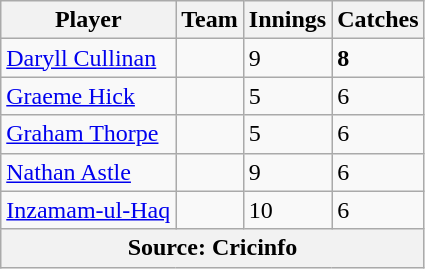<table class="wikitable sortable">
<tr>
<th>Player</th>
<th>Team</th>
<th>Innings</th>
<th>Catches</th>
</tr>
<tr>
<td><a href='#'>Daryll Cullinan</a></td>
<td></td>
<td>9</td>
<td><strong>8</strong></td>
</tr>
<tr>
<td><a href='#'>Graeme Hick</a></td>
<td></td>
<td>5</td>
<td>6</td>
</tr>
<tr>
<td><a href='#'>Graham Thorpe</a></td>
<td></td>
<td>5</td>
<td>6</td>
</tr>
<tr>
<td><a href='#'>Nathan Astle</a></td>
<td></td>
<td>9</td>
<td>6</td>
</tr>
<tr>
<td><a href='#'>Inzamam-ul-Haq</a></td>
<td></td>
<td>10</td>
<td>6</td>
</tr>
<tr>
<th colspan="4">Source: Cricinfo</th>
</tr>
</table>
